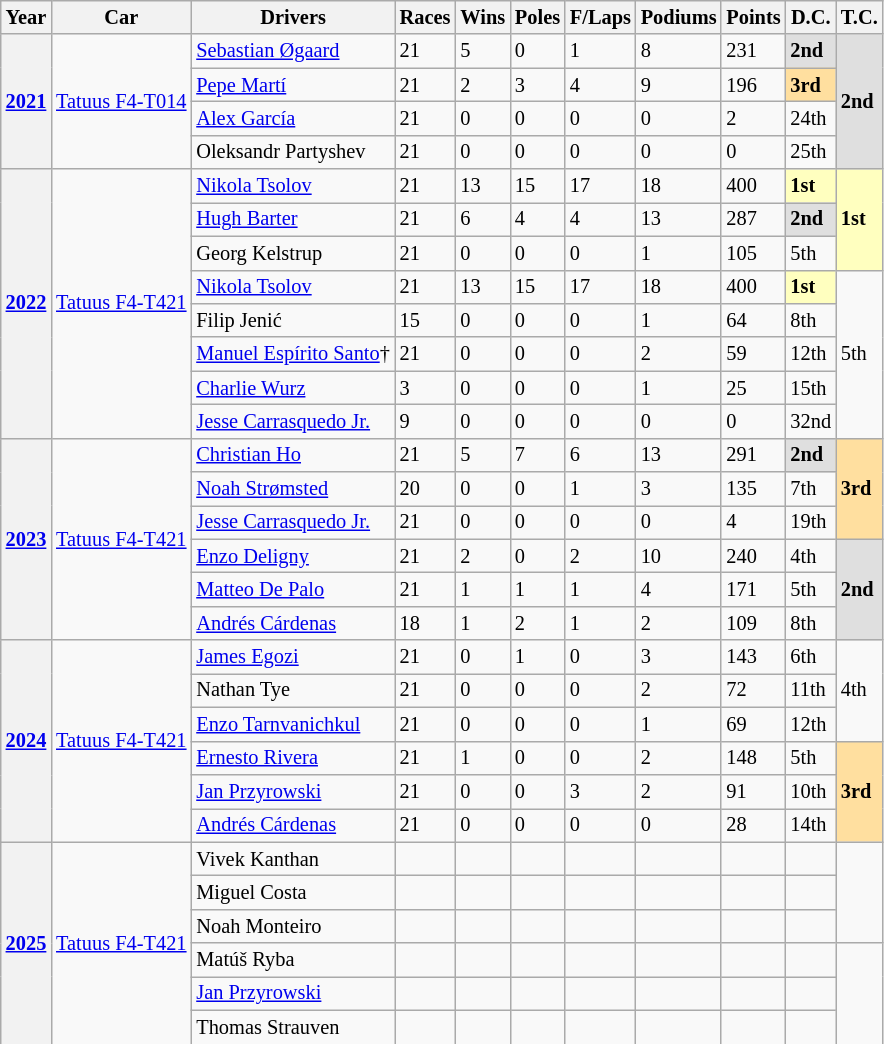<table class="wikitable" style="font-size:85%">
<tr>
<th>Year</th>
<th>Car</th>
<th>Drivers</th>
<th>Races</th>
<th>Wins</th>
<th>Poles</th>
<th>F/Laps</th>
<th>Podiums</th>
<th>Points</th>
<th>D.C.</th>
<th>T.C.</th>
</tr>
<tr>
<th rowspan="4"><a href='#'>2021</a></th>
<td rowspan="4"><a href='#'>Tatuus F4-T014</a></td>
<td> <a href='#'>Sebastian Øgaard</a></td>
<td>21</td>
<td>5</td>
<td>0</td>
<td>1</td>
<td>8</td>
<td>231</td>
<td style="background:#DFDFDF;"><strong>2nd</strong></td>
<td rowspan="4" style="background:#DFDFDF;"><strong>2nd</strong></td>
</tr>
<tr>
<td> <a href='#'>Pepe Martí</a></td>
<td>21</td>
<td>2</td>
<td>3</td>
<td>4</td>
<td>9</td>
<td>196</td>
<td style="background:#FFDF9F;"><strong>3rd</strong></td>
</tr>
<tr>
<td> <a href='#'>Alex García</a></td>
<td>21</td>
<td>0</td>
<td>0</td>
<td>0</td>
<td>0</td>
<td>2</td>
<td>24th</td>
</tr>
<tr>
<td> Oleksandr Partyshev</td>
<td>21</td>
<td>0</td>
<td>0</td>
<td>0</td>
<td>0</td>
<td>0</td>
<td>25th</td>
</tr>
<tr>
<th rowspan="8"><a href='#'>2022</a></th>
<td rowspan="8"><a href='#'>Tatuus F4-T421</a></td>
<td> <a href='#'>Nikola Tsolov</a></td>
<td>21</td>
<td>13</td>
<td>15</td>
<td>17</td>
<td>18</td>
<td>400</td>
<td style="background:#FFFFBF;"><strong>1st</strong></td>
<td rowspan=3 style="background:#FFFFBF;"><strong>1st</strong></td>
</tr>
<tr>
<td> <a href='#'>Hugh Barter</a></td>
<td>21</td>
<td>6</td>
<td>4</td>
<td>4</td>
<td>13</td>
<td>287</td>
<td style="background:#DFDFDF;"><strong>2nd</strong></td>
</tr>
<tr>
<td> Georg Kelstrup</td>
<td>21</td>
<td>0</td>
<td>0</td>
<td>0</td>
<td>1</td>
<td>105</td>
<td>5th</td>
</tr>
<tr>
<td> <a href='#'>Nikola Tsolov</a></td>
<td>21</td>
<td>13</td>
<td>15</td>
<td>17</td>
<td>18</td>
<td>400</td>
<td style="background:#FFFFBF;"><strong>1st</strong></td>
<td rowspan="5">5th</td>
</tr>
<tr>
<td> Filip Jenić</td>
<td>15</td>
<td>0</td>
<td>0</td>
<td>0</td>
<td>1</td>
<td>64</td>
<td>8th</td>
</tr>
<tr>
<td> <a href='#'>Manuel Espírito Santo</a>†</td>
<td>21</td>
<td>0</td>
<td>0</td>
<td>0</td>
<td>2</td>
<td>59</td>
<td>12th</td>
</tr>
<tr>
<td> <a href='#'>Charlie Wurz</a></td>
<td>3</td>
<td>0</td>
<td>0</td>
<td>0</td>
<td>1</td>
<td>25</td>
<td>15th</td>
</tr>
<tr>
<td> <a href='#'>Jesse Carrasquedo Jr.</a></td>
<td>9</td>
<td>0</td>
<td>0</td>
<td>0</td>
<td>0</td>
<td>0</td>
<td>32nd</td>
</tr>
<tr>
<th rowspan="6"><a href='#'>2023</a></th>
<td rowspan="6"><a href='#'>Tatuus F4-T421</a></td>
<td> <a href='#'>Christian Ho</a></td>
<td>21</td>
<td>5</td>
<td>7</td>
<td>6</td>
<td>13</td>
<td>291</td>
<td style="background:#DFDFDF;"><strong>2nd</strong></td>
<td rowspan="3" style="background:#FFDF9F;"><strong>3rd</strong></td>
</tr>
<tr>
<td> <a href='#'>Noah Strømsted</a></td>
<td>20</td>
<td>0</td>
<td>0</td>
<td>1</td>
<td>3</td>
<td>135</td>
<td>7th</td>
</tr>
<tr>
<td> <a href='#'>Jesse Carrasquedo Jr.</a></td>
<td>21</td>
<td>0</td>
<td>0</td>
<td>0</td>
<td>0</td>
<td>4</td>
<td>19th</td>
</tr>
<tr>
<td> <a href='#'>Enzo Deligny</a></td>
<td>21</td>
<td>2</td>
<td>0</td>
<td>2</td>
<td>10</td>
<td>240</td>
<td>4th</td>
<td rowspan="3" style="background:#DFDFDF;"><strong>2nd</strong></td>
</tr>
<tr>
<td> <a href='#'>Matteo De Palo</a></td>
<td>21</td>
<td>1</td>
<td>1</td>
<td>1</td>
<td>4</td>
<td>171</td>
<td>5th</td>
</tr>
<tr>
<td> <a href='#'>Andrés Cárdenas</a></td>
<td>18</td>
<td>1</td>
<td>2</td>
<td>1</td>
<td>2</td>
<td>109</td>
<td>8th</td>
</tr>
<tr>
<th rowspan="6"><a href='#'>2024</a></th>
<td rowspan="6"><a href='#'>Tatuus F4-T421</a></td>
<td> <a href='#'>James Egozi</a></td>
<td>21</td>
<td>0</td>
<td>1</td>
<td>0</td>
<td>3</td>
<td>143</td>
<td>6th</td>
<td rowspan="3">4th</td>
</tr>
<tr>
<td> Nathan Tye</td>
<td>21</td>
<td>0</td>
<td>0</td>
<td>0</td>
<td>2</td>
<td>72</td>
<td>11th</td>
</tr>
<tr>
<td> <a href='#'>Enzo Tarnvanichkul</a></td>
<td>21</td>
<td>0</td>
<td>0</td>
<td>0</td>
<td>1</td>
<td>69</td>
<td>12th</td>
</tr>
<tr>
<td> <a href='#'>Ernesto Rivera</a></td>
<td>21</td>
<td>1</td>
<td>0</td>
<td>0</td>
<td>2</td>
<td>148</td>
<td>5th</td>
<td rowspan="3" style="background:#FFDF9F;"><strong>3rd</strong></td>
</tr>
<tr>
<td> <a href='#'>Jan Przyrowski</a></td>
<td>21</td>
<td>0</td>
<td>0</td>
<td>3</td>
<td>2</td>
<td>91</td>
<td>10th</td>
</tr>
<tr>
<td> <a href='#'>Andrés Cárdenas</a></td>
<td>21</td>
<td>0</td>
<td>0</td>
<td>0</td>
<td>0</td>
<td>28</td>
<td>14th</td>
</tr>
<tr>
<th rowspan="6"><a href='#'>2025</a></th>
<td rowspan="6"><a href='#'>Tatuus F4-T421</a></td>
<td> Vivek Kanthan</td>
<td></td>
<td></td>
<td></td>
<td></td>
<td></td>
<td></td>
<td></td>
<td rowspan="3"></td>
</tr>
<tr>
<td> Miguel Costa</td>
<td></td>
<td></td>
<td></td>
<td></td>
<td></td>
<td></td>
<td></td>
</tr>
<tr>
<td> Noah Monteiro</td>
<td></td>
<td></td>
<td></td>
<td></td>
<td></td>
<td></td>
<td></td>
</tr>
<tr>
<td> Matúš Ryba</td>
<td></td>
<td></td>
<td></td>
<td></td>
<td></td>
<td></td>
<td></td>
<td rowspan="3"></td>
</tr>
<tr>
<td> <a href='#'>Jan Przyrowski</a></td>
<td></td>
<td></td>
<td></td>
<td></td>
<td></td>
<td></td>
<td></td>
</tr>
<tr>
<td> Thomas Strauven</td>
<td></td>
<td></td>
<td></td>
<td></td>
<td></td>
<td></td>
<td></td>
</tr>
</table>
